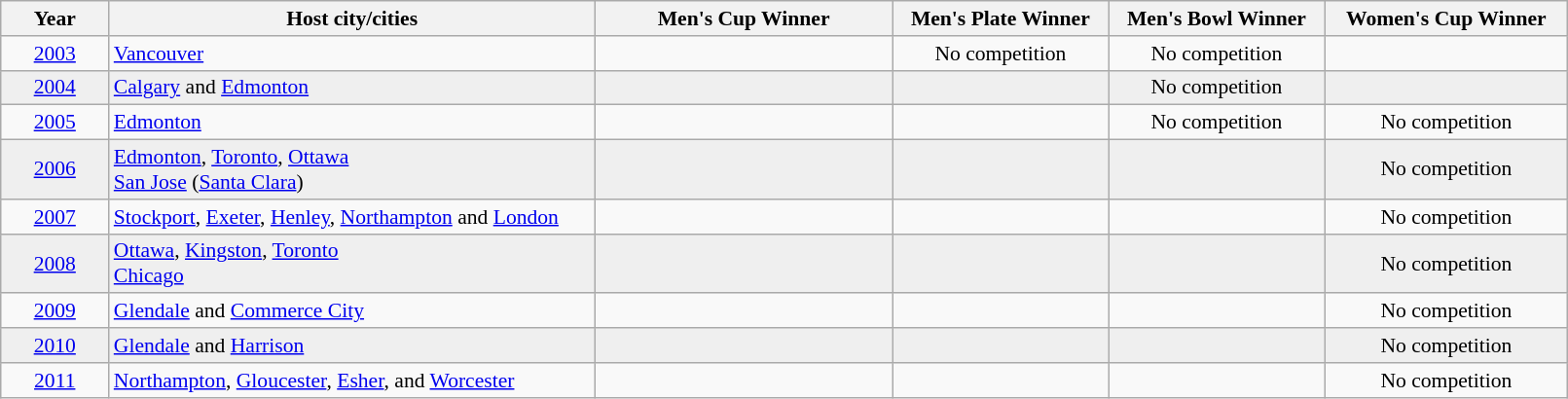<table class="wikitable" style="font-size:90%; width: 85%; text-align: center;">
<tr>
<th width=4%>Year</th>
<th width=18%>Host city/cities</th>
<th width=11%>Men's Cup Winner</th>
<th width=8%>Men's Plate Winner</th>
<th width=8%>Men's Bowl Winner</th>
<th width=9%>Women's Cup Winner</th>
</tr>
<tr>
<td><a href='#'>2003</a></td>
<td align=left> <a href='#'>Vancouver</a></td>
<td></td>
<td>No competition</td>
<td>No competition</td>
<td></td>
</tr>
<tr style="background: #efefef;">
<td><a href='#'>2004</a></td>
<td align=left> <a href='#'>Calgary</a> and <a href='#'>Edmonton</a></td>
<td></td>
<td></td>
<td>No competition</td>
<td></td>
</tr>
<tr>
<td><a href='#'>2005</a></td>
<td align=left> <a href='#'>Edmonton</a></td>
<td></td>
<td></td>
<td>No competition</td>
<td>No competition</td>
</tr>
<tr style="background: #efefef;">
<td><a href='#'>2006</a></td>
<td align=left> <a href='#'>Edmonton</a>, <a href='#'>Toronto</a>, <a href='#'>Ottawa</a><br> <a href='#'>San Jose</a> (<a href='#'>Santa Clara</a>)</td>
<td></td>
<td></td>
<td></td>
<td>No competition</td>
</tr>
<tr>
<td><a href='#'>2007</a></td>
<td align=left> <a href='#'>Stockport</a>, <a href='#'>Exeter</a>, <a href='#'>Henley</a>, <a href='#'>Northampton</a> and <a href='#'>London</a></td>
<td></td>
<td></td>
<td></td>
<td>No competition</td>
</tr>
<tr style="background: #efefef;">
<td><a href='#'>2008</a></td>
<td align=left> <a href='#'>Ottawa</a>, <a href='#'>Kingston</a>, <a href='#'>Toronto</a><br> <a href='#'>Chicago</a></td>
<td></td>
<td></td>
<td></td>
<td>No competition</td>
</tr>
<tr>
<td><a href='#'>2009</a></td>
<td align=left> <a href='#'>Glendale</a> and <a href='#'>Commerce City</a></td>
<td></td>
<td></td>
<td></td>
<td>No competition</td>
</tr>
<tr style="background: #efefef;">
<td><a href='#'>2010</a></td>
<td align=left> <a href='#'>Glendale</a> and <a href='#'>Harrison</a></td>
<td></td>
<td></td>
<td></td>
<td>No competition</td>
</tr>
<tr>
<td><a href='#'>2011</a></td>
<td align=left> <a href='#'>Northampton</a>, <a href='#'>Gloucester</a>, <a href='#'>Esher</a>, and <a href='#'>Worcester</a></td>
<td></td>
<td></td>
<td></td>
<td>No competition</td>
</tr>
</table>
